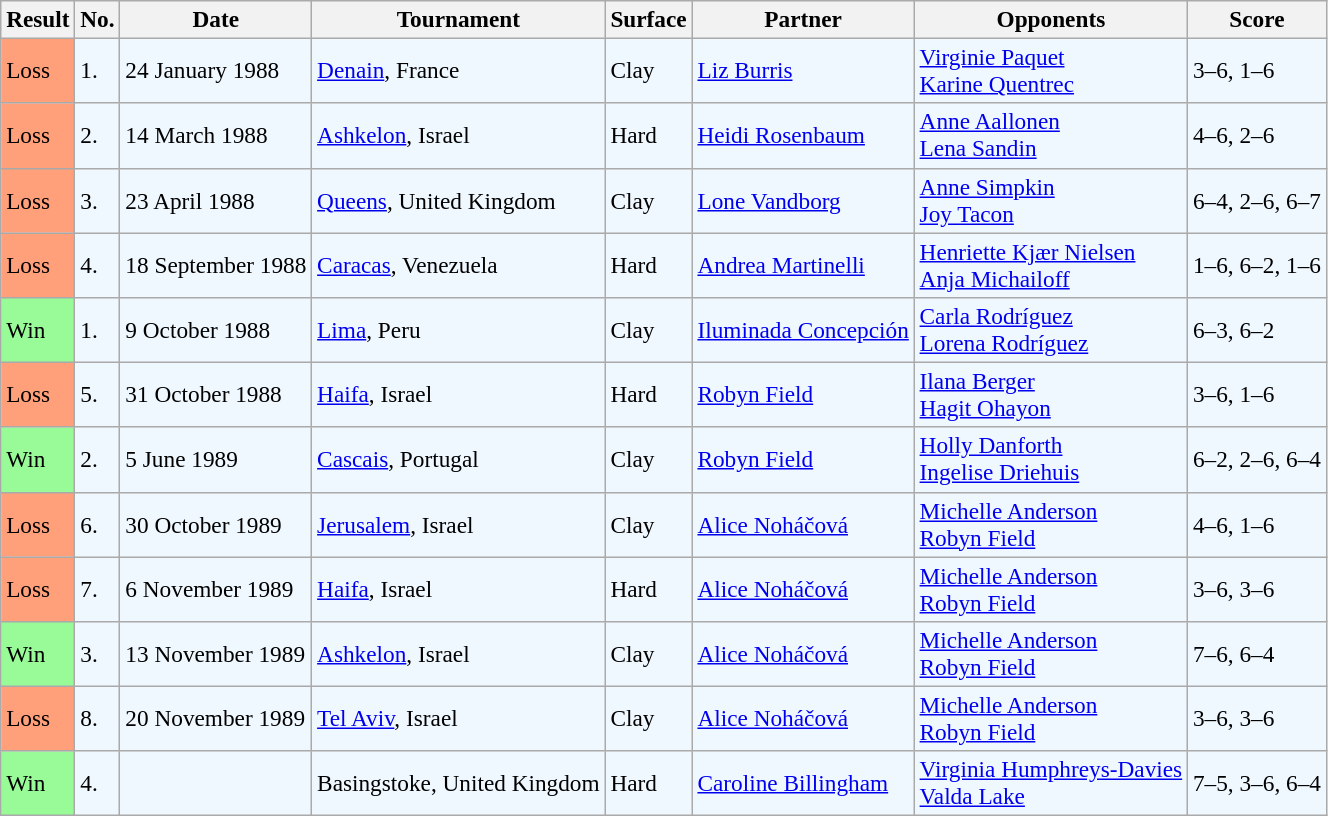<table class="sortable wikitable" style=font-size:97%>
<tr>
<th>Result</th>
<th>No.</th>
<th>Date</th>
<th>Tournament</th>
<th>Surface</th>
<th>Partner</th>
<th>Opponents</th>
<th class="unsortable">Score</th>
</tr>
<tr bgcolor="#f0f8ff">
<td style="background:#ffa07a;">Loss</td>
<td>1.</td>
<td>24 January 1988</td>
<td><a href='#'>Denain</a>, France</td>
<td>Clay</td>
<td> <a href='#'>Liz Burris</a></td>
<td> <a href='#'>Virginie Paquet</a> <br>  <a href='#'>Karine Quentrec</a></td>
<td>3–6, 1–6</td>
</tr>
<tr bgcolor="#f0f8ff">
<td style="background:#ffa07a;">Loss</td>
<td>2.</td>
<td>14 March 1988</td>
<td><a href='#'>Ashkelon</a>, Israel</td>
<td>Hard</td>
<td> <a href='#'>Heidi Rosenbaum</a></td>
<td> <a href='#'>Anne Aallonen</a> <br>  <a href='#'>Lena Sandin</a></td>
<td>4–6, 2–6</td>
</tr>
<tr style="background:#f0f8ff;">
<td style="background:#ffa07a;">Loss</td>
<td>3.</td>
<td>23 April 1988</td>
<td><a href='#'>Queens</a>, United Kingdom</td>
<td>Clay</td>
<td> <a href='#'>Lone Vandborg</a></td>
<td> <a href='#'>Anne Simpkin</a><br>  <a href='#'>Joy Tacon</a></td>
<td>6–4, 2–6, 6–7</td>
</tr>
<tr style="background:#f0f8ff;">
<td style="background:#ffa07a;">Loss</td>
<td>4.</td>
<td>18 September 1988</td>
<td><a href='#'>Caracas</a>, Venezuela</td>
<td>Hard</td>
<td> <a href='#'>Andrea Martinelli</a></td>
<td> <a href='#'>Henriette Kjær Nielsen</a><br>  <a href='#'>Anja Michailoff</a></td>
<td>1–6, 6–2, 1–6</td>
</tr>
<tr style="background:#f0f8ff;">
<td style="background:#98fb98;">Win</td>
<td>1.</td>
<td>9 October 1988</td>
<td><a href='#'>Lima</a>, Peru</td>
<td>Clay</td>
<td> <a href='#'>Iluminada Concepción</a></td>
<td> <a href='#'>Carla Rodríguez</a> <br>  <a href='#'>Lorena Rodríguez</a></td>
<td>6–3, 6–2</td>
</tr>
<tr style="background:#f0f8ff;">
<td style="background:#ffa07a;">Loss</td>
<td>5.</td>
<td>31 October 1988</td>
<td><a href='#'>Haifa</a>, Israel</td>
<td>Hard</td>
<td> <a href='#'>Robyn Field</a></td>
<td> <a href='#'>Ilana Berger</a> <br>  <a href='#'>Hagit Ohayon</a></td>
<td>3–6, 1–6</td>
</tr>
<tr style="background:#f0f8ff;">
<td style="background:#98fb98;">Win</td>
<td>2.</td>
<td>5 June 1989</td>
<td><a href='#'>Cascais</a>, Portugal</td>
<td>Clay</td>
<td> <a href='#'>Robyn Field</a></td>
<td> <a href='#'>Holly Danforth</a> <br>  <a href='#'>Ingelise Driehuis</a></td>
<td>6–2, 2–6, 6–4</td>
</tr>
<tr style="background:#f0f8ff;">
<td style="background:#ffa07a;">Loss</td>
<td>6.</td>
<td>30 October 1989</td>
<td><a href='#'>Jerusalem</a>, Israel</td>
<td>Clay</td>
<td> <a href='#'>Alice Noháčová</a></td>
<td> <a href='#'>Michelle Anderson</a> <br>  <a href='#'>Robyn Field</a></td>
<td>4–6, 1–6</td>
</tr>
<tr style="background:#f0f8ff;">
<td style="background:#ffa07a;">Loss</td>
<td>7.</td>
<td>6 November 1989</td>
<td><a href='#'>Haifa</a>, Israel</td>
<td>Hard</td>
<td> <a href='#'>Alice Noháčová</a></td>
<td> <a href='#'>Michelle Anderson</a> <br>  <a href='#'>Robyn Field</a></td>
<td>3–6, 3–6</td>
</tr>
<tr style="background:#f0f8ff;">
<td style="background:#98fb98;">Win</td>
<td>3.</td>
<td>13 November 1989</td>
<td><a href='#'>Ashkelon</a>, Israel</td>
<td>Clay</td>
<td> <a href='#'>Alice Noháčová</a></td>
<td> <a href='#'>Michelle Anderson</a> <br>  <a href='#'>Robyn Field</a></td>
<td>7–6, 6–4</td>
</tr>
<tr style="background:#f0f8ff;">
<td style="background:#ffa07a;">Loss</td>
<td>8.</td>
<td>20 November 1989</td>
<td><a href='#'>Tel Aviv</a>, Israel</td>
<td>Clay</td>
<td> <a href='#'>Alice Noháčová</a></td>
<td> <a href='#'>Michelle Anderson</a> <br>  <a href='#'>Robyn Field</a></td>
<td>3–6, 3–6</td>
</tr>
<tr style="background:#f0f8ff;">
<td style="background:#98fb98;">Win</td>
<td>4.</td>
<td></td>
<td>Basingstoke, United Kingdom</td>
<td>Hard</td>
<td> <a href='#'>Caroline Billingham</a></td>
<td> <a href='#'>Virginia Humphreys-Davies</a> <br>  <a href='#'>Valda Lake</a></td>
<td>7–5, 3–6, 6–4</td>
</tr>
</table>
